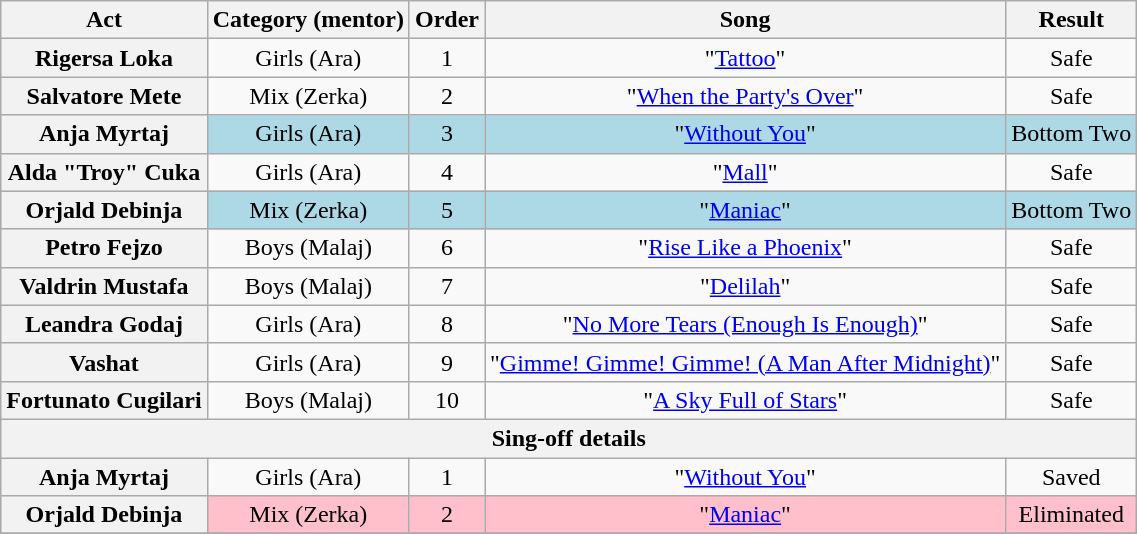<table class="wikitable plainrowheaders" style="text-align:center;">
<tr>
<th scope="col">Act</th>
<th scope="col">Category (mentor)</th>
<th scope="col">Order</th>
<th scope="col">Song</th>
<th scope="col">Result</th>
</tr>
<tr>
<th scope="row">Rigersa Loka</th>
<td>Girls (Ara)</td>
<td>1</td>
<td>"<a href='#'>Tattoo</a>"</td>
<td>Safe</td>
</tr>
<tr>
<th scope="row">Salvatore Mete</th>
<td>Mix (Zerka)</td>
<td>2</td>
<td>"<a href='#'>When the Party's Over</a>"</td>
<td>Safe</td>
</tr>
<tr style="background:lightblue;">
<th scope="row">Anja Myrtaj</th>
<td>Girls (Ara)</td>
<td>3</td>
<td>"<a href='#'>Without You</a>"</td>
<td>Bottom Two</td>
</tr>
<tr>
<th scope="row">Alda "Troy" Cuka</th>
<td>Girls (Ara)</td>
<td>4</td>
<td>"<a href='#'>Mall</a>"</td>
<td>Safe</td>
</tr>
<tr style="background:lightblue;">
<th scope="row">Orjald Debinja</th>
<td>Mix (Zerka)</td>
<td>5</td>
<td>"<a href='#'>Maniac</a>"</td>
<td>Bottom Two</td>
</tr>
<tr>
<th scope="row">Petro Fejzo</th>
<td>Boys (Malaj)</td>
<td>6</td>
<td>"<a href='#'>Rise Like a Phoenix</a>"</td>
<td>Safe</td>
</tr>
<tr>
<th scope="row">Valdrin Mustafa</th>
<td>Boys (Malaj)</td>
<td>7</td>
<td>"<a href='#'>Delilah</a>"</td>
<td>Safe</td>
</tr>
<tr>
<th scope="row">Leandra Godaj</th>
<td>Girls (Ara)</td>
<td>8</td>
<td>"<a href='#'>No More Tears (Enough Is Enough)</a>"</td>
<td>Safe</td>
</tr>
<tr>
<th scope="row">Vashat</th>
<td>Girls (Ara)</td>
<td>9</td>
<td>"<a href='#'>Gimme! Gimme! Gimme! (A Man After Midnight)</a>"</td>
<td>Safe</td>
</tr>
<tr>
<th scope="row">Fortunato Cugilari</th>
<td>Boys (Malaj)</td>
<td>10</td>
<td>"<a href='#'>A Sky Full of Stars</a>"</td>
<td>Safe</td>
</tr>
<tr>
<th colspan="5">Sing-off details</th>
</tr>
<tr>
<th scope="row">Anja Myrtaj</th>
<td>Girls (Ara)</td>
<td>1</td>
<td>"<a href='#'>Without You</a>"</td>
<td>Saved</td>
</tr>
<tr style="background:pink;">
<th scope="row">Orjald Debinja</th>
<td>Mix (Zerka)</td>
<td>2</td>
<td>"<a href='#'>Maniac</a>"</td>
<td>Eliminated</td>
</tr>
<tr>
</tr>
</table>
